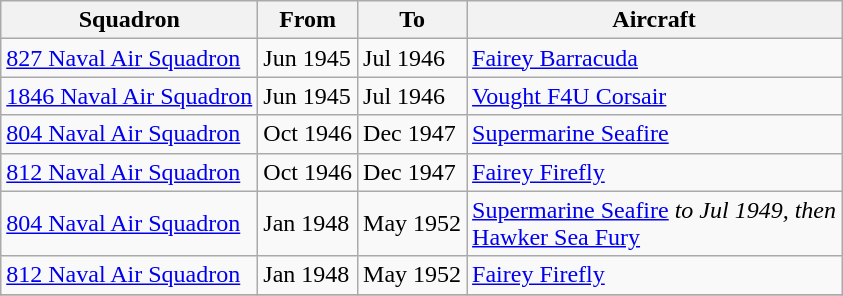<table class="wikitable">
<tr>
<th>Squadron</th>
<th>From</th>
<th>To</th>
<th>Aircraft</th>
</tr>
<tr>
<td><a href='#'>827 Naval Air Squadron</a></td>
<td>Jun 1945</td>
<td>Jul 1946</td>
<td><a href='#'>Fairey Barracuda</a></td>
</tr>
<tr>
<td><a href='#'>1846 Naval Air Squadron</a></td>
<td>Jun 1945</td>
<td>Jul 1946</td>
<td><a href='#'>Vought F4U Corsair</a></td>
</tr>
<tr>
<td><a href='#'>804 Naval Air Squadron</a></td>
<td>Oct 1946</td>
<td>Dec 1947</td>
<td><a href='#'>Supermarine Seafire</a></td>
</tr>
<tr>
<td><a href='#'>812 Naval Air Squadron</a></td>
<td>Oct 1946</td>
<td>Dec 1947</td>
<td><a href='#'>Fairey Firefly</a></td>
</tr>
<tr>
<td><a href='#'>804 Naval Air Squadron</a></td>
<td>Jan 1948</td>
<td>May 1952</td>
<td><a href='#'>Supermarine Seafire</a> <em>to Jul 1949, then</em><br><a href='#'>Hawker Sea Fury</a></td>
</tr>
<tr>
<td><a href='#'>812 Naval Air Squadron</a></td>
<td>Jan 1948</td>
<td>May 1952</td>
<td><a href='#'>Fairey Firefly</a></td>
</tr>
<tr>
</tr>
</table>
